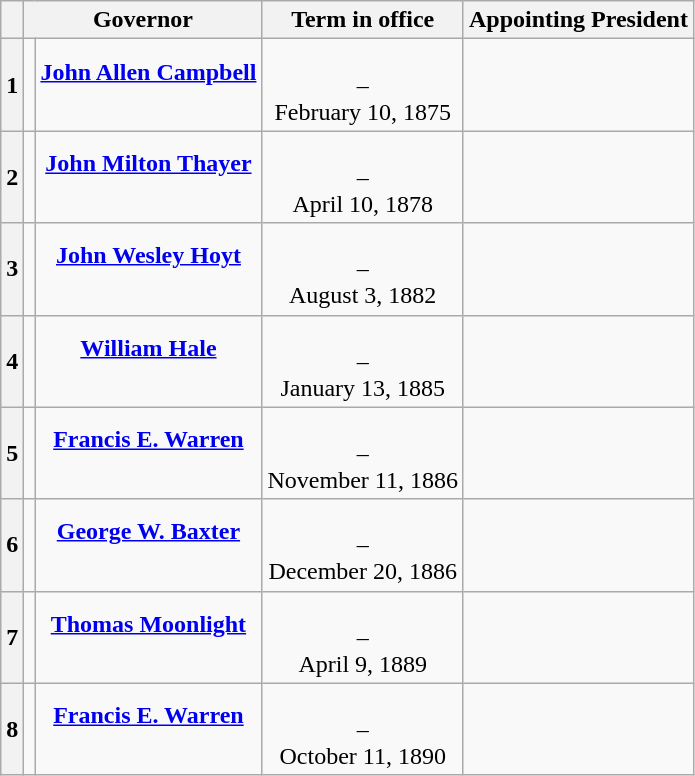<table class="wikitable sortable" style="text-align:center;">
<tr>
<th scope="col" data-sort-type="number"></th>
<th scope="colgroup" colspan="2">Governor</th>
<th scope="col">Term in office</th>
<th scope="col">Appointing President</th>
</tr>
<tr style="height:2em;">
<th scope="row">1</th>
<td data-sort-value="Campbell, John"></td>
<td><strong><a href='#'>John Allen Campbell</a></strong><br><br></td>
<td><br>–<br>February 10, 1875<br></td>
<td></td>
</tr>
<tr style="height:2em;">
<th scope="row">2</th>
<td data-sort-value="Thayer, John"></td>
<td><strong><a href='#'>John Milton Thayer</a></strong><br><br></td>
<td><br>–<br>April 10, 1878<br></td>
<td></td>
</tr>
<tr style="height:2em;">
<th scope="row">3</th>
<td data-sort-value="Hoyt, John"></td>
<td><strong><a href='#'>John Wesley Hoyt</a></strong><br><br></td>
<td><br>–<br>August 3, 1882<br></td>
<td></td>
</tr>
<tr style="height:2em;">
<th scope="row">4</th>
<td data-sort-value="Hale, William"></td>
<td><strong><a href='#'>William Hale</a></strong><br><br></td>
<td><br>–<br>January 13, 1885<br></td>
<td></td>
</tr>
<tr style="height:2em;">
<th scope="row">5</th>
<td data-sort-value="Warren, Francis"></td>
<td><strong><a href='#'>Francis E. Warren</a></strong><br><br></td>
<td><br>–<br>November 11, 1886<br></td>
<td></td>
</tr>
<tr style="height:2em;">
<th scope="row">6</th>
<td data-sort-value="Baxter, George"></td>
<td><strong><a href='#'>George W. Baxter</a></strong><br><br></td>
<td><br>–<br>December 20, 1886<br></td>
<td></td>
</tr>
<tr style="height:2em;">
<th scope="row">7</th>
<td data-sort-value="Moonlight, Thomas"></td>
<td><strong><a href='#'>Thomas Moonlight</a></strong><br><br></td>
<td><br>–<br>April 9, 1889<br></td>
<td></td>
</tr>
<tr style="height:2em;">
<th scope="row">8</th>
<td data-sort-value="Warren, Francis"></td>
<td><strong><a href='#'>Francis E. Warren</a></strong><br><br></td>
<td><br>–<br>October 11, 1890<br></td>
<td></td>
</tr>
</table>
